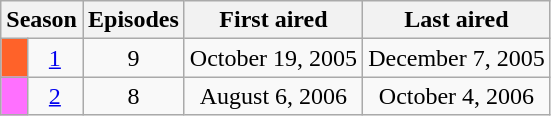<table class="wikitable">
<tr>
<th colspan="2">Season</th>
<th>Episodes</th>
<th>First aired</th>
<th>Last aired</th>
</tr>
<tr>
<td style="background:#FF6229; height:5px;"></td>
<td style="text-align:center;"><a href='#'>1</a></td>
<td style="text-align:center;">9</td>
<td style="text-align:center;">October 19, 2005</td>
<td style="text-align:center;">December 7, 2005</td>
</tr>
<tr>
<td style="background:#FF70FF; height:5px;"></td>
<td style="text-align:center;"><a href='#'>2</a></td>
<td style="text-align:center;">8</td>
<td style="text-align:center;">August 6, 2006</td>
<td style="text-align:center;">October 4, 2006</td>
</tr>
</table>
